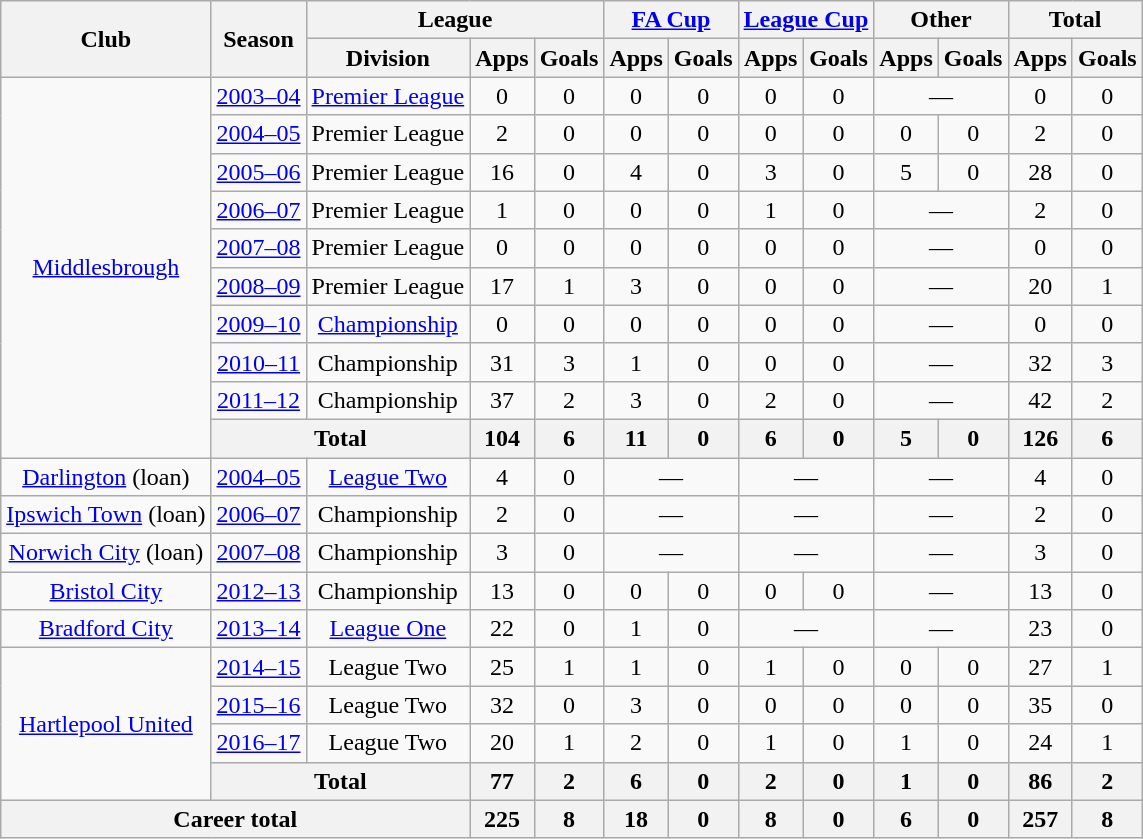<table class=wikitable style="text-align: center;">
<tr>
<th rowspan=2>Club</th>
<th rowspan=2>Season</th>
<th colspan=3>League</th>
<th colspan=2><a href='#'>FA Cup</a></th>
<th colspan=2><a href='#'>League Cup</a></th>
<th colspan=2>Other</th>
<th colspan=2>Total</th>
</tr>
<tr>
<th>Division</th>
<th>Apps</th>
<th>Goals</th>
<th>Apps</th>
<th>Goals</th>
<th>Apps</th>
<th>Goals</th>
<th>Apps</th>
<th>Goals</th>
<th>Apps</th>
<th>Goals</th>
</tr>
<tr>
<td rowspan=10><a href='#'>Middlesbrough</a></td>
<td><a href='#'>2003–04</a></td>
<td><a href='#'>Premier League</a></td>
<td>0</td>
<td>0</td>
<td>0</td>
<td>0</td>
<td>0</td>
<td>0</td>
<td colspan=2>—</td>
<td>0</td>
<td>0</td>
</tr>
<tr>
<td><a href='#'>2004–05</a></td>
<td>Premier League</td>
<td>2</td>
<td>0</td>
<td>0</td>
<td>0</td>
<td>0</td>
<td>0</td>
<td>0</td>
<td>0</td>
<td>2</td>
<td>0</td>
</tr>
<tr>
<td><a href='#'>2005–06</a></td>
<td>Premier League</td>
<td>16</td>
<td>0</td>
<td>4</td>
<td>0</td>
<td>3</td>
<td>0</td>
<td>5</td>
<td>0</td>
<td>28</td>
<td>0</td>
</tr>
<tr>
<td><a href='#'>2006–07</a></td>
<td>Premier League</td>
<td>1</td>
<td>0</td>
<td>0</td>
<td>0</td>
<td>1</td>
<td>0</td>
<td colspan=2>—</td>
<td>2</td>
<td>0</td>
</tr>
<tr>
<td><a href='#'>2007–08</a></td>
<td>Premier League</td>
<td>0</td>
<td>0</td>
<td>0</td>
<td>0</td>
<td>0</td>
<td>0</td>
<td colspan=2>—</td>
<td>0</td>
<td>0</td>
</tr>
<tr>
<td><a href='#'>2008–09</a></td>
<td>Premier League</td>
<td>17</td>
<td>1</td>
<td>3</td>
<td>0</td>
<td>0</td>
<td>0</td>
<td colspan=2>—</td>
<td>20</td>
<td>1</td>
</tr>
<tr>
<td><a href='#'>2009–10</a></td>
<td><a href='#'>Championship</a></td>
<td>0</td>
<td>0</td>
<td>0</td>
<td>0</td>
<td>0</td>
<td>0</td>
<td colspan=2>—</td>
<td>0</td>
<td>0</td>
</tr>
<tr>
<td><a href='#'>2010–11</a></td>
<td>Championship</td>
<td>31</td>
<td>3</td>
<td>1</td>
<td>0</td>
<td>0</td>
<td>0</td>
<td colspan=2>—</td>
<td>32</td>
<td>3</td>
</tr>
<tr>
<td><a href='#'>2011–12</a></td>
<td>Championship</td>
<td>37</td>
<td>2</td>
<td>3</td>
<td>0</td>
<td>2</td>
<td>0</td>
<td colspan=2>—</td>
<td>42</td>
<td>2</td>
</tr>
<tr>
<th colspan=2>Total</th>
<th>104</th>
<th>6</th>
<th>11</th>
<th>0</th>
<th>6</th>
<th>0</th>
<th>5</th>
<th>0</th>
<th>126</th>
<th>6</th>
</tr>
<tr>
<td><a href='#'>Darlington</a> (loan)</td>
<td><a href='#'>2004–05</a></td>
<td><a href='#'>League Two</a></td>
<td>4</td>
<td>0</td>
<td colspan=2>—</td>
<td colspan=2>—</td>
<td colspan=2>—</td>
<td>4</td>
<td>0</td>
</tr>
<tr>
<td><a href='#'>Ipswich Town</a> (loan)</td>
<td><a href='#'>2006–07</a></td>
<td>Championship</td>
<td>2</td>
<td>0</td>
<td colspan=2>—</td>
<td colspan=2>—</td>
<td colspan=2>—</td>
<td>2</td>
<td>0</td>
</tr>
<tr>
<td><a href='#'>Norwich City</a> (loan)</td>
<td><a href='#'>2007–08</a></td>
<td>Championship</td>
<td>3</td>
<td>0</td>
<td colspan=2>—</td>
<td colspan=2>—</td>
<td colspan=2>—</td>
<td>3</td>
<td>0</td>
</tr>
<tr>
<td><a href='#'>Bristol City</a></td>
<td><a href='#'>2012–13</a></td>
<td>Championship</td>
<td>13</td>
<td>0</td>
<td>0</td>
<td>0</td>
<td>0</td>
<td>0</td>
<td colspan=2>—</td>
<td>13</td>
<td>0</td>
</tr>
<tr>
<td><a href='#'>Bradford City</a></td>
<td><a href='#'>2013–14</a></td>
<td><a href='#'>League One</a></td>
<td>22</td>
<td>0</td>
<td>1</td>
<td>0</td>
<td colspan=2>—</td>
<td colspan=2>—</td>
<td>23</td>
<td>0</td>
</tr>
<tr>
<td rowspan=4><a href='#'>Hartlepool United</a></td>
<td><a href='#'>2014–15</a></td>
<td>League Two</td>
<td>25</td>
<td>1</td>
<td>1</td>
<td>0</td>
<td>1</td>
<td>0</td>
<td>0</td>
<td>0</td>
<td>27</td>
<td>1</td>
</tr>
<tr>
<td><a href='#'>2015–16</a></td>
<td>League Two</td>
<td>32</td>
<td>0</td>
<td>3</td>
<td>0</td>
<td>0</td>
<td>0</td>
<td>0</td>
<td>0</td>
<td>35</td>
<td>0</td>
</tr>
<tr>
<td><a href='#'>2016–17</a></td>
<td>League Two</td>
<td>20</td>
<td>1</td>
<td>2</td>
<td>0</td>
<td>1</td>
<td>0</td>
<td>1</td>
<td>0</td>
<td>24</td>
<td>1</td>
</tr>
<tr>
<th colspan=2>Total</th>
<th>77</th>
<th>2</th>
<th>6</th>
<th>0</th>
<th>2</th>
<th>0</th>
<th>1</th>
<th>0</th>
<th>86</th>
<th>2</th>
</tr>
<tr>
<th colspan=3>Career total</th>
<th>225</th>
<th>8</th>
<th>18</th>
<th>0</th>
<th>8</th>
<th>0</th>
<th>6</th>
<th>0</th>
<th>257</th>
<th>8</th>
</tr>
</table>
